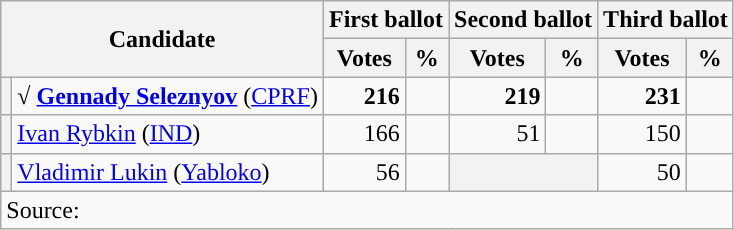<table class=wikitable>
<tr>
<th rowspan=2; colspan=2>Candidate</th>
<th colspan=2>First ballot</th>
<th colspan=2>Second ballot</th>
<th colspan=2>Third ballot</th>
</tr>
<tr>
<th>Votes</th>
<th>%</th>
<th>Votes</th>
<th>%</th>
<th>Votes</th>
<th>%</th>
</tr>
<tr>
<th style="background-color:"></th>
<td><strong>√ <a href='#'>Gennady Seleznyov</a></strong> (<a href='#'>CPRF</a>)</td>
<td style="text-align:right"><strong>216</strong></td>
<td style="text-align:right"><strong></strong></td>
<td style="text-align:right"><strong>219</strong></td>
<td style="text-align:right"><strong></strong></td>
<td style="text-align:right"><strong>231</strong></td>
<td style="text-align:right"><strong></strong></td>
</tr>
<tr>
<th style="background-color:"></th>
<td><a href='#'>Ivan Rybkin</a> (<a href='#'>IND</a>)</td>
<td style="text-align:right">166</td>
<td style="text-align:right"></td>
<td style="text-align:right">51</td>
<td style="text-align:right"></td>
<td style="text-align:right">150</td>
<td style="text-align:right"></td>
</tr>
<tr>
<th style="background-color:"></th>
<td><a href='#'>Vladimir Lukin</a> (<a href='#'>Yabloko</a>)</td>
<td style="text-align:right">56</td>
<td style="text-align:right"></td>
<th colspan=2></th>
<td style="text-align:right">50</td>
<td style="text-align:right"></td>
</tr>
<tr>
<td colspan=8>Source:</td>
</tr>
</table>
